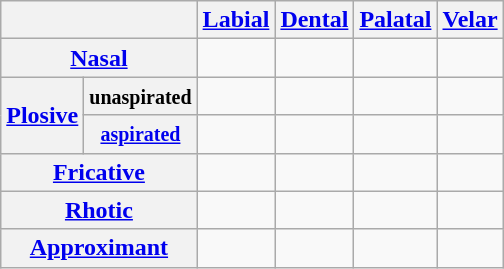<table class="wikitable" style="text-align:center">
<tr>
<th colspan="2"></th>
<th><a href='#'>Labial</a></th>
<th><a href='#'>Dental</a></th>
<th><a href='#'>Palatal</a></th>
<th><a href='#'>Velar</a></th>
</tr>
<tr>
<th colspan="2"><a href='#'>Nasal</a></th>
<td> </td>
<td> </td>
<td> </td>
<td> </td>
</tr>
<tr>
<th rowspan="2"><a href='#'>Plosive</a></th>
<th><small>unaspirated</small></th>
<td> </td>
<td> </td>
<td> </td>
<td> </td>
</tr>
<tr>
<th><small><a href='#'>aspirated</a></small></th>
<td> </td>
<td> </td>
<td> </td>
<td> </td>
</tr>
<tr>
<th colspan="2"><a href='#'>Fricative</a></th>
<td> </td>
<td> </td>
<td> </td>
<td> </td>
</tr>
<tr>
<th colspan="2"><a href='#'>Rhotic</a></th>
<td></td>
<td> </td>
<td></td>
<td></td>
</tr>
<tr>
<th colspan="2"><a href='#'>Approximant</a></th>
<td></td>
<td> </td>
<td> </td>
<td> </td>
</tr>
</table>
